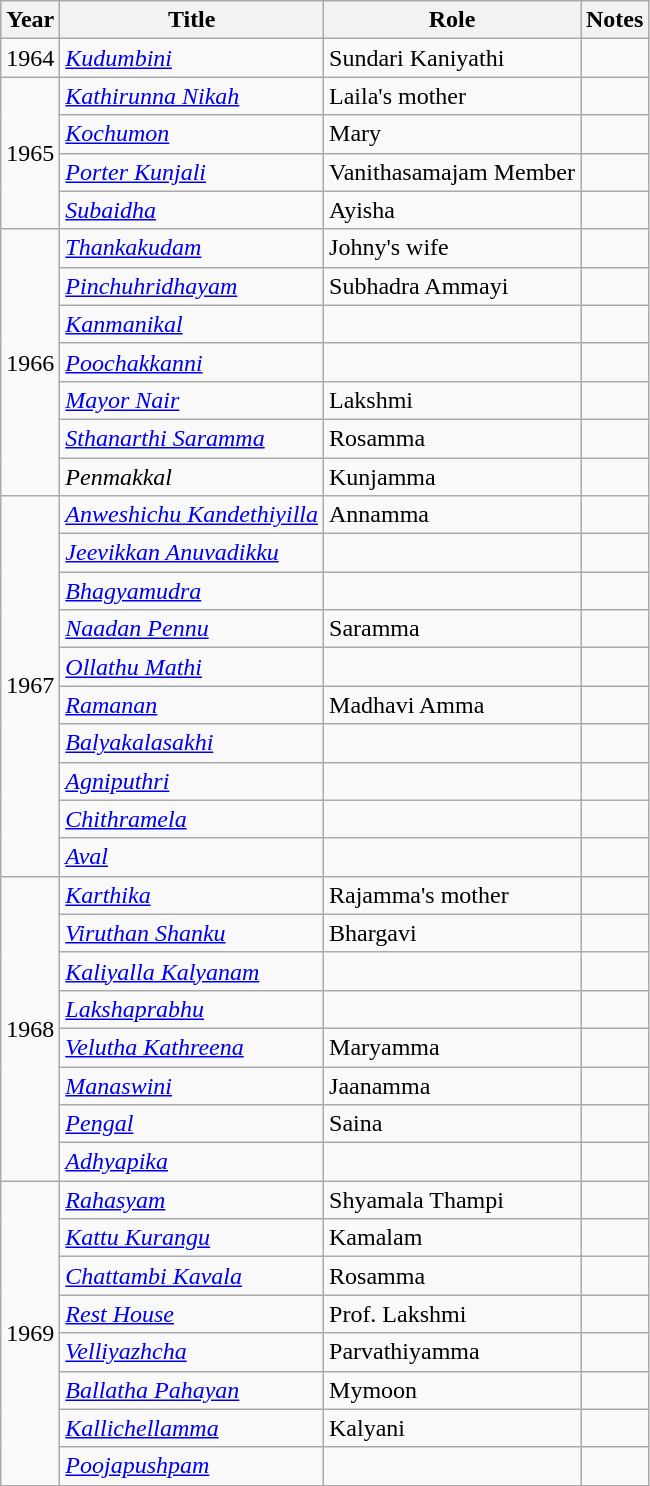<table class="wikitable sortable">
<tr>
<th>Year</th>
<th>Title</th>
<th>Role</th>
<th class="unsortable">Notes</th>
</tr>
<tr>
<td>1964</td>
<td><em><a href='#'>Kudumbini</a></em></td>
<td>Sundari Kaniyathi</td>
<td></td>
</tr>
<tr>
<td rowspan=4>1965</td>
<td><em><a href='#'>Kathirunna Nikah</a></em></td>
<td>Laila's mother</td>
<td></td>
</tr>
<tr>
<td><em><a href='#'>Kochumon</a></em></td>
<td>Mary</td>
<td></td>
</tr>
<tr>
<td><em><a href='#'>Porter Kunjali</a></em></td>
<td>Vanithasamajam Member</td>
<td></td>
</tr>
<tr>
<td><em><a href='#'>Subaidha</a></em></td>
<td>Ayisha</td>
<td></td>
</tr>
<tr>
<td rowspan=7>1966</td>
<td><em><a href='#'>Thankakudam</a></em></td>
<td>Johny's wife</td>
<td></td>
</tr>
<tr>
<td><em><a href='#'>Pinchuhridhayam</a></em></td>
<td>Subhadra Ammayi</td>
<td></td>
</tr>
<tr>
<td><em><a href='#'>Kanmanikal</a></em></td>
<td></td>
<td></td>
</tr>
<tr>
<td><em><a href='#'>Poochakkanni</a></em></td>
<td></td>
<td></td>
</tr>
<tr>
<td><em><a href='#'>Mayor Nair</a></em></td>
<td>Lakshmi</td>
<td></td>
</tr>
<tr>
<td><em><a href='#'>Sthanarthi Saramma</a></em></td>
<td>Rosamma</td>
<td></td>
</tr>
<tr>
<td><em>Penmakkal</em></td>
<td>Kunjamma</td>
<td></td>
</tr>
<tr>
<td rowspan=10>1967</td>
<td><em><a href='#'>Anweshichu Kandethiyilla</a></em></td>
<td>Annamma</td>
<td></td>
</tr>
<tr>
<td><em><a href='#'>Jeevikkan Anuvadikku</a></em></td>
<td></td>
<td></td>
</tr>
<tr>
<td><em><a href='#'>Bhagyamudra</a></em></td>
<td></td>
<td></td>
</tr>
<tr>
<td><em><a href='#'>Naadan Pennu</a></em></td>
<td>Saramma</td>
<td></td>
</tr>
<tr>
<td><em><a href='#'>Ollathu Mathi</a></em></td>
<td></td>
<td></td>
</tr>
<tr>
<td><em><a href='#'>Ramanan</a></em></td>
<td>Madhavi Amma</td>
<td></td>
</tr>
<tr>
<td><em><a href='#'>Balyakalasakhi</a></em></td>
<td></td>
<td></td>
</tr>
<tr>
<td><em><a href='#'>Agniputhri</a></em></td>
<td></td>
<td></td>
</tr>
<tr>
<td><em><a href='#'>Chithramela</a></em></td>
<td></td>
<td></td>
</tr>
<tr>
<td><em><a href='#'>Aval</a></em></td>
<td></td>
<td></td>
</tr>
<tr>
<td rowspan=8>1968</td>
<td><em><a href='#'>Karthika</a></em></td>
<td>Rajamma's mother</td>
<td></td>
</tr>
<tr>
<td><em><a href='#'>Viruthan Shanku</a></em></td>
<td>Bhargavi</td>
<td></td>
</tr>
<tr>
<td><em><a href='#'>Kaliyalla Kalyanam</a></em></td>
<td></td>
<td></td>
</tr>
<tr>
<td><em><a href='#'>Lakshaprabhu</a></em></td>
<td></td>
<td></td>
</tr>
<tr>
<td><em><a href='#'>Velutha Kathreena</a></em></td>
<td>Maryamma</td>
<td></td>
</tr>
<tr>
<td><em><a href='#'>Manaswini</a></em></td>
<td>Jaanamma</td>
<td></td>
</tr>
<tr>
<td><em><a href='#'>Pengal</a></em></td>
<td>Saina</td>
<td></td>
</tr>
<tr>
<td><em><a href='#'>Adhyapika</a></em></td>
<td></td>
<td></td>
</tr>
<tr>
<td rowspan=8>1969</td>
<td><em><a href='#'>Rahasyam</a></em></td>
<td>Shyamala Thampi</td>
<td></td>
</tr>
<tr>
<td><em><a href='#'>Kattu Kurangu</a></em></td>
<td>Kamalam</td>
<td></td>
</tr>
<tr>
<td><em><a href='#'>Chattambi Kavala</a></em></td>
<td>Rosamma</td>
<td></td>
</tr>
<tr>
<td><em><a href='#'>Rest House</a></em></td>
<td>Prof. Lakshmi</td>
<td></td>
</tr>
<tr>
<td><em><a href='#'>Velliyazhcha</a></em></td>
<td>Parvathiyamma</td>
<td></td>
</tr>
<tr>
<td><em><a href='#'>Ballatha Pahayan</a></em></td>
<td>Mymoon</td>
<td></td>
</tr>
<tr>
<td><em><a href='#'>Kallichellamma</a></em></td>
<td>Kalyani</td>
<td></td>
</tr>
<tr>
<td><em><a href='#'>Poojapushpam</a></em></td>
<td></td>
<td></td>
</tr>
<tr>
</tr>
</table>
